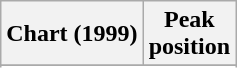<table class="wikitable sortable plainrowheaders">
<tr>
<th scope="col">Chart (1999)</th>
<th scope="col">Peak<br>position</th>
</tr>
<tr>
</tr>
<tr>
</tr>
<tr>
</tr>
</table>
